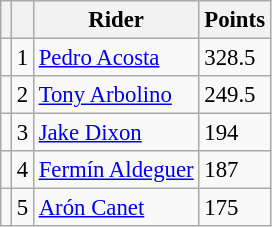<table class="wikitable" style="font-size: 95%;">
<tr>
<th></th>
<th></th>
<th>Rider</th>
<th>Points</th>
</tr>
<tr>
<td></td>
<td align=center>1</td>
<td> <a href='#'>Pedro Acosta</a></td>
<td align=left>328.5</td>
</tr>
<tr>
<td></td>
<td align=center>2</td>
<td> <a href='#'>Tony Arbolino</a></td>
<td align=left>249.5</td>
</tr>
<tr>
<td></td>
<td align=center>3</td>
<td> <a href='#'>Jake Dixon</a></td>
<td align=left>194</td>
</tr>
<tr>
<td></td>
<td align=center>4</td>
<td> <a href='#'>Fermín Aldeguer</a></td>
<td align=left>187</td>
</tr>
<tr>
<td></td>
<td align=center>5</td>
<td> <a href='#'>Arón Canet</a></td>
<td align=left>175</td>
</tr>
</table>
